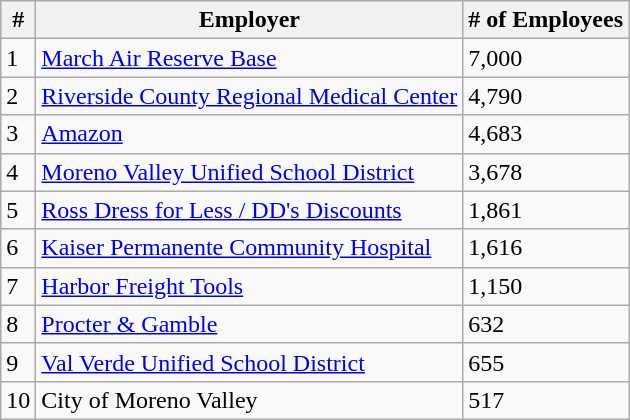<table class="wikitable">
<tr>
<th>#</th>
<th>Employer</th>
<th># of Employees</th>
</tr>
<tr>
<td>1</td>
<td><a href='#'>March Air Reserve Base</a></td>
<td>7,000</td>
</tr>
<tr>
<td>2</td>
<td><a href='#'>Riverside County Regional Medical Center</a></td>
<td>4,790</td>
</tr>
<tr>
<td>3</td>
<td><a href='#'>Amazon</a></td>
<td>4,683</td>
</tr>
<tr>
<td>4</td>
<td><a href='#'>Moreno Valley Unified School District</a></td>
<td>3,678</td>
</tr>
<tr>
<td>5</td>
<td><a href='#'>Ross Dress for Less / DD's Discounts</a></td>
<td>1,861</td>
</tr>
<tr>
<td>6</td>
<td><a href='#'>Kaiser Permanente Community Hospital</a></td>
<td>1,616</td>
</tr>
<tr>
<td>7</td>
<td><a href='#'>Harbor Freight Tools</a></td>
<td>1,150</td>
</tr>
<tr>
<td>8</td>
<td><a href='#'>Procter & Gamble</a></td>
<td>632</td>
</tr>
<tr>
<td>9</td>
<td><a href='#'>Val Verde Unified School District</a></td>
<td>655</td>
</tr>
<tr>
<td>10</td>
<td>City of Moreno Valley</td>
<td>517</td>
</tr>
</table>
